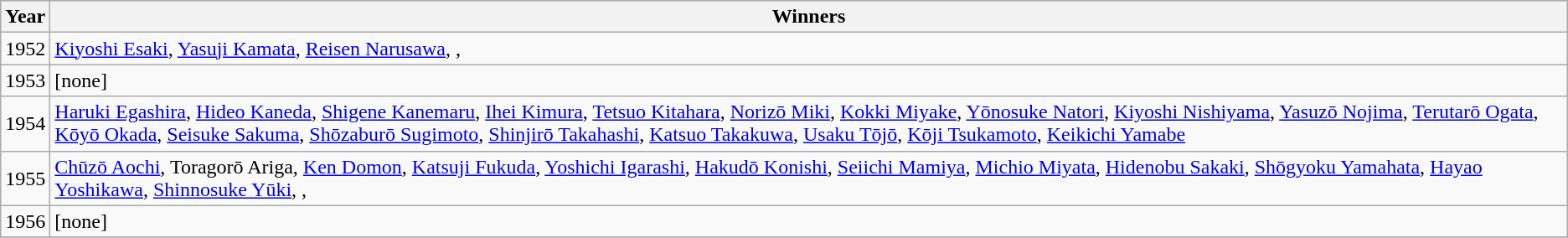<table class="wikitable">
<tr>
<th>Year</th>
<th>Winners</th>
</tr>
<tr>
<td>1952</td>
<td><a href='#'>Kiyoshi Esaki</a>, <a href='#'>Yasuji Kamata</a>, <a href='#'>Reisen Narusawa</a>, , </td>
</tr>
<tr>
<td>1953</td>
<td>[none]</td>
</tr>
<tr>
<td>1954</td>
<td><a href='#'>Haruki Egashira</a>, <a href='#'>Hideo Kaneda</a>, <a href='#'>Shigene Kanemaru</a>, <a href='#'>Ihei Kimura</a>, <a href='#'>Tetsuo Kitahara</a>, <a href='#'>Norizō Miki</a>, <a href='#'>Kokki Miyake</a>, <a href='#'>Yōnosuke Natori</a>, <a href='#'>Kiyoshi Nishiyama</a>, <a href='#'>Yasuzō Nojima</a>, <a href='#'>Terutarō Ogata</a>, <a href='#'>Kōyō Okada</a>, <a href='#'>Seisuke Sakuma</a>, <a href='#'>Shōzaburō Sugimoto</a>, <a href='#'>Shinjirō Takahashi</a>, <a href='#'>Katsuo Takakuwa</a>, <a href='#'>Usaku Tōjō</a>, <a href='#'>Kōji Tsukamoto</a>, <a href='#'>Keikichi Yamabe</a></td>
</tr>
<tr>
<td>1955</td>
<td><a href='#'>Chūzō Aochi</a>, Toragorō Ariga, <a href='#'>Ken Domon</a>, <a href='#'>Katsuji Fukuda</a>, <a href='#'>Yoshichi Igarashi</a>, <a href='#'>Hakudō Konishi</a>, <a href='#'>Seiichi Mamiya</a>, <a href='#'>Michio Miyata</a>, <a href='#'>Hidenobu Sakaki</a>, <a href='#'>Shōgyoku Yamahata</a>, <a href='#'>Hayao Yoshikawa</a>, <a href='#'>Shinnosuke Yūki</a>, , </td>
</tr>
<tr>
<td>1956</td>
<td>[none]</td>
</tr>
<tr>
</tr>
</table>
